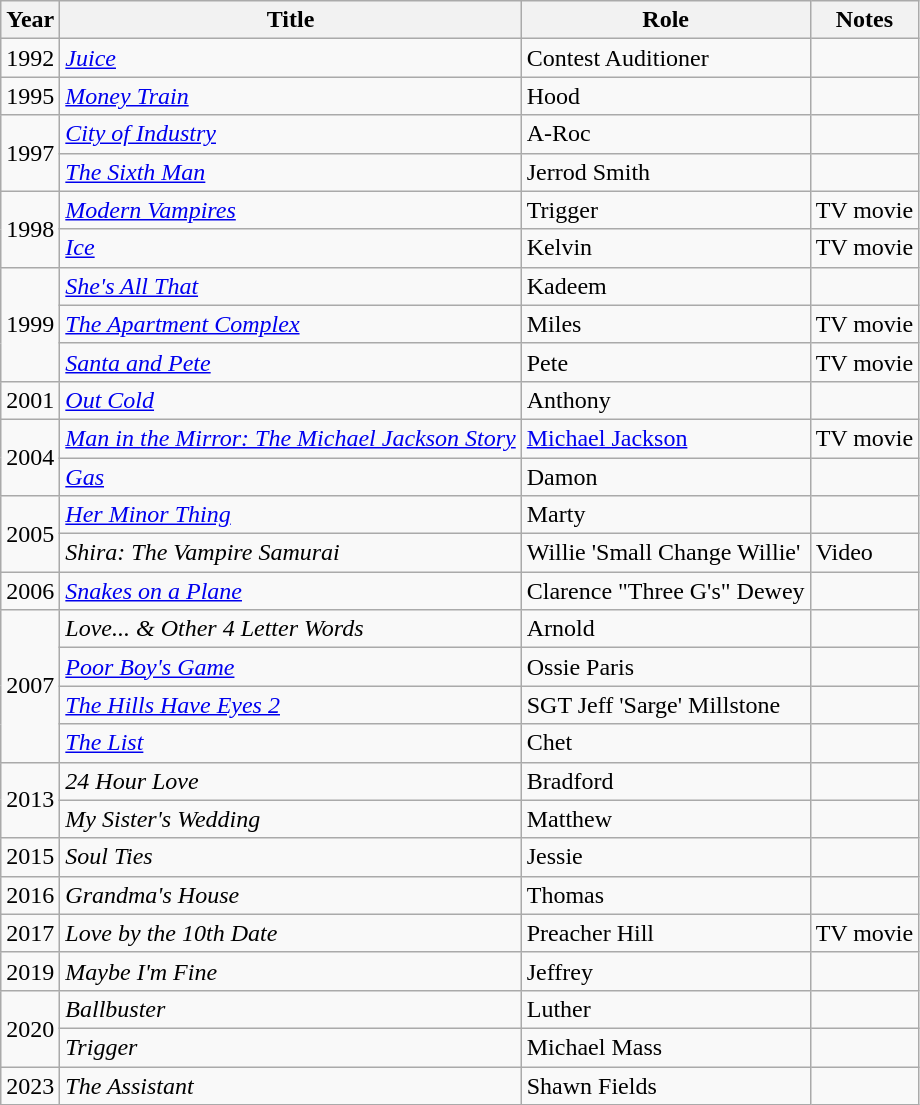<table class="wikitable plainrowheaders sortable" style="margin-right: 0;">
<tr>
<th>Year</th>
<th>Title</th>
<th>Role</th>
<th>Notes</th>
</tr>
<tr>
<td>1992</td>
<td><em><a href='#'>Juice</a></em></td>
<td>Contest Auditioner</td>
<td></td>
</tr>
<tr>
<td>1995</td>
<td><em><a href='#'>Money Train</a></em></td>
<td>Hood</td>
<td></td>
</tr>
<tr>
<td rowspan=2>1997</td>
<td><em><a href='#'>City of Industry</a></em></td>
<td>A-Roc</td>
<td></td>
</tr>
<tr>
<td><em><a href='#'>The Sixth Man</a></em></td>
<td>Jerrod Smith</td>
<td></td>
</tr>
<tr>
<td rowspan=2>1998</td>
<td><em><a href='#'>Modern Vampires</a></em></td>
<td>Trigger</td>
<td>TV movie</td>
</tr>
<tr>
<td><em><a href='#'>Ice</a></em></td>
<td>Kelvin</td>
<td>TV movie</td>
</tr>
<tr>
<td rowspan=3>1999</td>
<td><em><a href='#'>She's All That</a></em></td>
<td>Kadeem</td>
<td></td>
</tr>
<tr>
<td><em><a href='#'>The Apartment Complex</a></em></td>
<td>Miles</td>
<td>TV movie</td>
</tr>
<tr>
<td><em><a href='#'>Santa and Pete</a></em></td>
<td>Pete</td>
<td>TV movie</td>
</tr>
<tr>
<td>2001</td>
<td><em><a href='#'>Out Cold</a></em></td>
<td>Anthony</td>
<td></td>
</tr>
<tr>
<td rowspan=2>2004</td>
<td><em><a href='#'>Man in the Mirror: The Michael Jackson Story</a></em></td>
<td><a href='#'>Michael Jackson</a></td>
<td>TV movie</td>
</tr>
<tr>
<td><em><a href='#'>Gas</a></em></td>
<td>Damon</td>
<td></td>
</tr>
<tr>
<td rowspan=2>2005</td>
<td><em><a href='#'>Her Minor Thing</a></em></td>
<td>Marty</td>
<td></td>
</tr>
<tr>
<td><em>Shira: The Vampire Samurai</em></td>
<td>Willie 'Small Change Willie'</td>
<td>Video</td>
</tr>
<tr>
<td>2006</td>
<td><em><a href='#'>Snakes on a Plane</a></em></td>
<td>Clarence "Three G's" Dewey</td>
<td></td>
</tr>
<tr>
<td rowspan=4>2007</td>
<td><em>Love... & Other 4 Letter Words</em></td>
<td>Arnold</td>
<td></td>
</tr>
<tr>
<td><em><a href='#'>Poor Boy's Game</a></em></td>
<td>Ossie Paris</td>
<td></td>
</tr>
<tr>
<td><em><a href='#'>The Hills Have Eyes 2</a></em></td>
<td>SGT Jeff 'Sarge' Millstone</td>
<td></td>
</tr>
<tr>
<td><em><a href='#'>The List</a></em></td>
<td>Chet</td>
<td></td>
</tr>
<tr>
<td rowspan=2>2013</td>
<td><em>24 Hour Love</em></td>
<td>Bradford</td>
<td></td>
</tr>
<tr>
<td><em>My Sister's Wedding</em></td>
<td>Matthew</td>
<td></td>
</tr>
<tr>
<td>2015</td>
<td><em>Soul Ties</em></td>
<td>Jessie</td>
<td></td>
</tr>
<tr>
<td>2016</td>
<td><em>Grandma's House</em></td>
<td>Thomas</td>
<td></td>
</tr>
<tr>
<td>2017</td>
<td><em>Love by the 10th Date</em></td>
<td>Preacher Hill</td>
<td>TV movie</td>
</tr>
<tr>
<td>2019</td>
<td><em>Maybe I'm Fine</em></td>
<td>Jeffrey</td>
<td></td>
</tr>
<tr>
<td rowspan=2>2020</td>
<td><em>Ballbuster</em></td>
<td>Luther</td>
<td></td>
</tr>
<tr>
<td><em>Trigger</em></td>
<td>Michael Mass</td>
<td></td>
</tr>
<tr>
<td>2023</td>
<td><em>The Assistant</em></td>
<td>Shawn Fields</td>
<td></td>
</tr>
</table>
